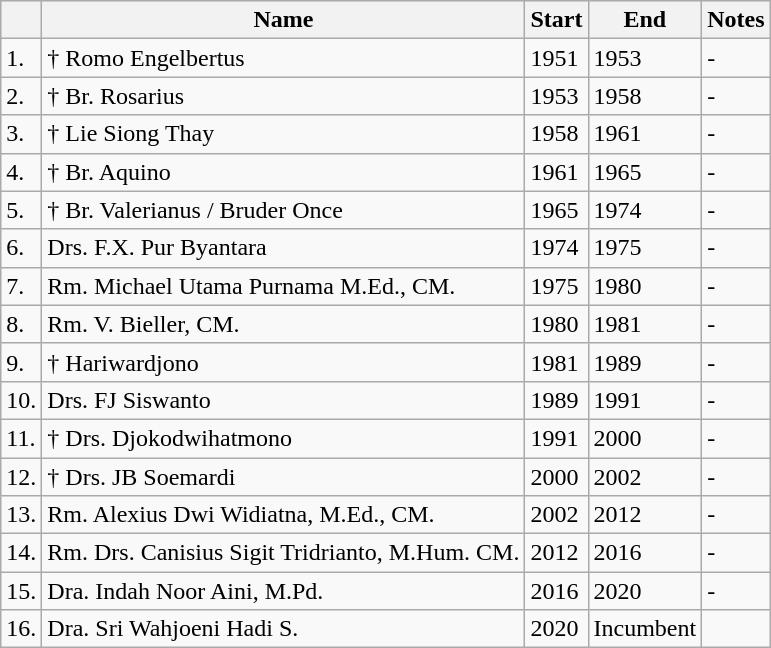<table class="wikitable">
<tr style="background-color:#cfc;">
<th></th>
<th>Name</th>
<th>Start</th>
<th>End</th>
<th>Notes</th>
</tr>
<tr>
<td>1.</td>
<td>† Romo Engelbertus</td>
<td>1951</td>
<td>1953</td>
<td>-</td>
</tr>
<tr>
<td>2.</td>
<td>† Br. Rosarius</td>
<td>1953</td>
<td>1958</td>
<td>-</td>
</tr>
<tr>
<td>3.</td>
<td>† Lie Siong Thay</td>
<td>1958</td>
<td>1961</td>
<td>-</td>
</tr>
<tr>
<td>4.</td>
<td>† Br. Aquino</td>
<td>1961</td>
<td>1965</td>
<td>-</td>
</tr>
<tr>
<td>5.</td>
<td>† Br. Valerianus / Bruder Once</td>
<td>1965</td>
<td>1974</td>
<td>-</td>
</tr>
<tr>
<td>6.</td>
<td>Drs. F.X. Pur Byantara</td>
<td>1974</td>
<td>1975</td>
<td>-</td>
</tr>
<tr>
<td>7.</td>
<td>Rm. Michael Utama Purnama M.Ed., CM.</td>
<td>1975</td>
<td>1980</td>
<td>-</td>
</tr>
<tr>
<td>8.</td>
<td>Rm. V. Bieller, CM.</td>
<td>1980</td>
<td>1981</td>
<td>-</td>
</tr>
<tr>
<td>9.</td>
<td>† Hariwardjono</td>
<td>1981</td>
<td>1989</td>
<td>-</td>
</tr>
<tr>
<td>10.</td>
<td>Drs. FJ Siswanto</td>
<td>1989</td>
<td>1991</td>
<td>-</td>
</tr>
<tr>
<td>11.</td>
<td>† Drs. Djokodwihatmono</td>
<td>1991</td>
<td>2000</td>
<td>-</td>
</tr>
<tr>
<td>12.</td>
<td>† Drs. JB Soemardi</td>
<td>2000</td>
<td>2002</td>
<td>-</td>
</tr>
<tr>
<td>13.</td>
<td>Rm. Alexius Dwi Widiatna, M.Ed., CM.</td>
<td>2002</td>
<td>2012</td>
<td>-</td>
</tr>
<tr>
<td>14.</td>
<td>Rm. Drs. Canisius Sigit Tridrianto, M.Hum. CM.</td>
<td>2012</td>
<td>2016</td>
<td>-</td>
</tr>
<tr>
<td>15.</td>
<td>Dra. Indah Noor Aini, M.Pd.</td>
<td>2016</td>
<td>2020</td>
<td>-</td>
</tr>
<tr>
<td>16.</td>
<td>Dra. Sri Wahjoeni Hadi S.</td>
<td>2020</td>
<td>Incumbent</td>
<td></td>
</tr>
</table>
